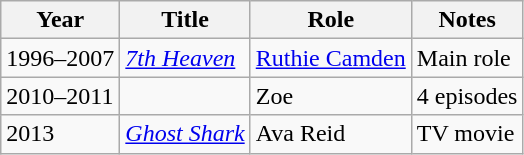<table class="wikitable sortable">
<tr>
<th>Year</th>
<th>Title</th>
<th>Role</th>
<th class="unsortable">Notes</th>
</tr>
<tr>
<td>1996–2007</td>
<td><em><a href='#'>7th Heaven</a></em></td>
<td><a href='#'>Ruthie Camden</a></td>
<td>Main role</td>
</tr>
<tr>
<td>2010–2011</td>
<td><em></em></td>
<td>Zoe</td>
<td>4 episodes</td>
</tr>
<tr>
<td>2013</td>
<td><em><a href='#'>Ghost Shark</a></em></td>
<td>Ava Reid</td>
<td>TV movie</td>
</tr>
</table>
